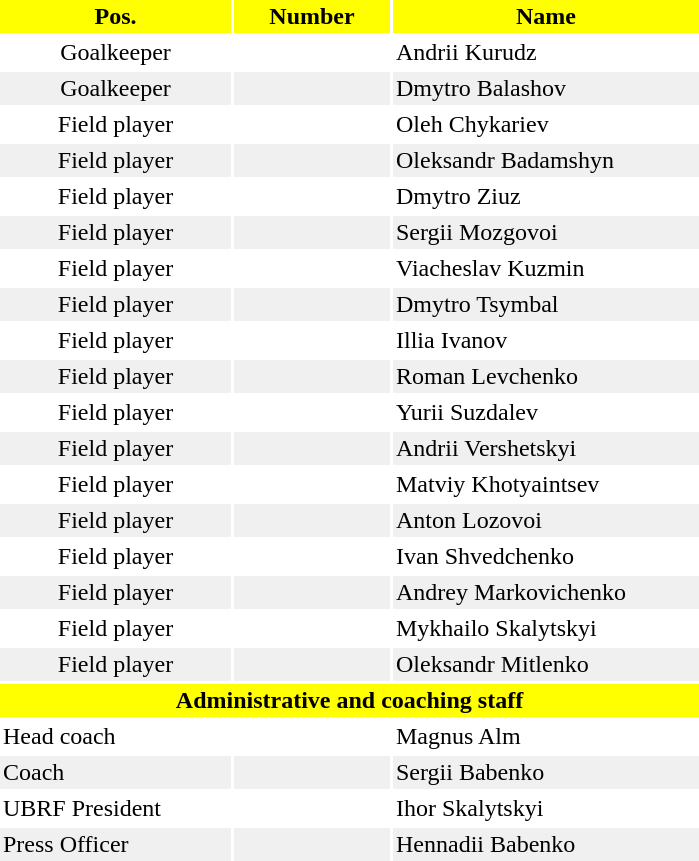<table border="0" cellspacing="2" cellpadding="2">
<tr bgcolor=yellow>
<th width=150>Pos.</th>
<th width=100>Number</th>
<th width=200>Name</th>
</tr>
<tr>
<td align=center>Goalkeeper</td>
<td align=center></td>
<td>Andrii Kurudz</td>
</tr>
<tr bgcolor="#f0f0f0">
<td align=center>Goalkeeper</td>
<td align=center></td>
<td>Dmytro Balashov</td>
</tr>
<tr>
<td align=center>Field player</td>
<td align=center></td>
<td>Oleh Chykariev</td>
</tr>
<tr bgcolor="#f0f0f0">
<td align=center>Field player</td>
<td align=center></td>
<td>Oleksandr Badamshyn</td>
</tr>
<tr>
<td align=center>Field player</td>
<td align=center></td>
<td>Dmytro Ziuz</td>
</tr>
<tr bgcolor="#f0f0f0">
<td align=center>Field player</td>
<td align=center></td>
<td>Sergii Mozgovoi</td>
</tr>
<tr>
<td align=center>Field player</td>
<td align=center></td>
<td>Viacheslav Kuzmin</td>
</tr>
<tr bgcolor="#f0f0f0">
<td align=center>Field player</td>
<td align=center></td>
<td>Dmytro Tsymbal</td>
</tr>
<tr>
<td align=center>Field player</td>
<td align=center></td>
<td>Illia Ivanov</td>
</tr>
<tr bgcolor="#f0f0f0">
<td align=center>Field player</td>
<td align=center></td>
<td>Roman Levchenko</td>
</tr>
<tr>
<td align=center>Field player</td>
<td align=center></td>
<td>Yurii Suzdalev</td>
</tr>
<tr bgcolor="#f0f0f0">
<td align=center>Field player</td>
<td align=center></td>
<td>Andrii Vershetskyi</td>
</tr>
<tr>
<td align=center>Field player</td>
<td align=center></td>
<td>Matviy Khotyaintsev</td>
</tr>
<tr bgcolor="#f0f0f0">
<td align=center>Field player</td>
<td align=center></td>
<td>Anton Lozovoi</td>
</tr>
<tr>
<td align=center>Field player</td>
<td align=center></td>
<td>Ivan Shvedchenko</td>
</tr>
<tr bgcolor="#f0f0f0">
<td align=center>Field player</td>
<td align=center></td>
<td>Andrey Markovichenko</td>
</tr>
<tr>
<td align=center>Field player</td>
<td align=center></td>
<td>Mykhailo Skalytskyi</td>
</tr>
<tr bgcolor="#f0f0f0">
<td align=center>Field player</td>
<td align=center></td>
<td>Oleksandr Mitlenko</td>
</tr>
<tr>
<th style=background:yellow colspan=3>Administrative and coaching staff</th>
</tr>
<tr>
<td>Head coach</td>
<td align=center></td>
<td>Magnus Alm</td>
</tr>
<tr bgcolor="#f0f0f0">
<td>Coach</td>
<td align=center></td>
<td>Sergii Babenko</td>
</tr>
<tr>
<td>UBRF President</td>
<td align=center></td>
<td>Ihor Skalytskyi</td>
</tr>
<tr bgcolor="#f0f0f0">
<td>Press Officer</td>
<td align=center></td>
<td>Hennadii Babenko</td>
</tr>
</table>
